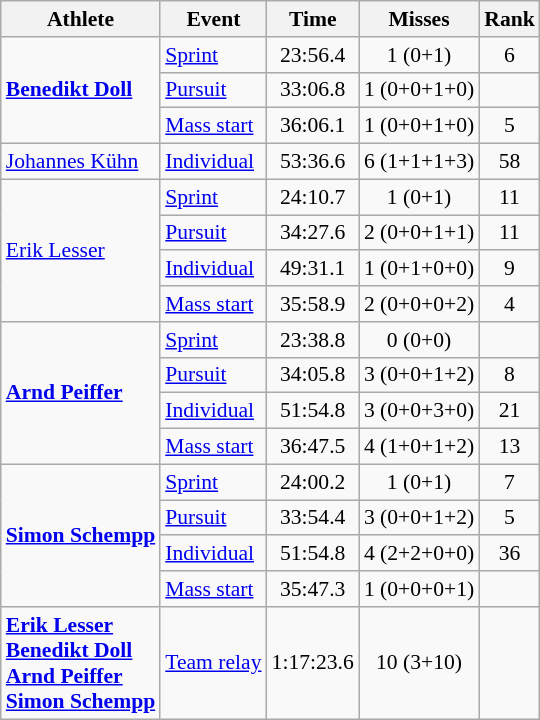<table class="wikitable" style="font-size:90%; text-align:center">
<tr>
<th>Athlete</th>
<th>Event</th>
<th>Time</th>
<th>Misses</th>
<th>Rank</th>
</tr>
<tr>
<td rowspan="3" style="text-align:left;"><strong><a href='#'>Benedikt Doll</a></strong></td>
<td style="text-align:left;"><a href='#'>Sprint</a></td>
<td>23:56.4</td>
<td>1 (0+1)</td>
<td>6</td>
</tr>
<tr>
<td align=left><a href='#'>Pursuit</a></td>
<td>33:06.8</td>
<td>1 (0+0+1+0)</td>
<td></td>
</tr>
<tr>
<td align=left><a href='#'>Mass start</a></td>
<td>36:06.1</td>
<td>1 (0+0+1+0)</td>
<td>5</td>
</tr>
<tr>
<td align=left><a href='#'>Johannes Kühn</a></td>
<td align=left><a href='#'>Individual</a></td>
<td>53:36.6</td>
<td>6 (1+1+1+3)</td>
<td>58</td>
</tr>
<tr>
<td align=left rowspan=4><a href='#'>Erik Lesser</a></td>
<td align=left><a href='#'>Sprint</a></td>
<td>24:10.7</td>
<td>1 (0+1)</td>
<td>11</td>
</tr>
<tr>
<td align=left><a href='#'>Pursuit</a></td>
<td>34:27.6</td>
<td>2 (0+0+1+1)</td>
<td>11</td>
</tr>
<tr>
<td align=left><a href='#'>Individual</a></td>
<td>49:31.1</td>
<td>1 (0+1+0+0)</td>
<td>9</td>
</tr>
<tr>
<td align=left><a href='#'>Mass start</a></td>
<td>35:58.9</td>
<td>2 (0+0+0+2)</td>
<td>4</td>
</tr>
<tr>
<td align=left rowspan=4><strong><a href='#'>Arnd Peiffer</a></strong></td>
<td align=left><a href='#'>Sprint</a></td>
<td>23:38.8</td>
<td>0 (0+0)</td>
<td></td>
</tr>
<tr>
<td align=left><a href='#'>Pursuit</a></td>
<td>34:05.8</td>
<td>3 (0+0+1+2)</td>
<td>8</td>
</tr>
<tr>
<td align=left><a href='#'>Individual</a></td>
<td>51:54.8</td>
<td>3 (0+0+3+0)</td>
<td>21</td>
</tr>
<tr>
<td align=left><a href='#'>Mass start</a></td>
<td>36:47.5</td>
<td>4 (1+0+1+2)</td>
<td>13</td>
</tr>
<tr>
<td align=left rowspan=4><strong><a href='#'>Simon Schempp</a></strong></td>
<td align=left><a href='#'>Sprint</a></td>
<td>24:00.2</td>
<td>1 (0+1)</td>
<td>7</td>
</tr>
<tr>
<td align=left><a href='#'>Pursuit</a></td>
<td>33:54.4</td>
<td>3 (0+0+1+2)</td>
<td>5</td>
</tr>
<tr>
<td align=left><a href='#'>Individual</a></td>
<td>51:54.8</td>
<td>4 (2+2+0+0)</td>
<td>36</td>
</tr>
<tr>
<td align=left><a href='#'>Mass start</a></td>
<td>35:47.3</td>
<td>1 (0+0+0+1)</td>
<td></td>
</tr>
<tr>
<td align=left><strong><a href='#'>Erik Lesser</a><br><a href='#'>Benedikt Doll</a><br><a href='#'>Arnd Peiffer</a><br><a href='#'>Simon Schempp</a></strong></td>
<td align=left><a href='#'>Team relay</a></td>
<td>1:17:23.6</td>
<td>10 (3+10)</td>
<td></td>
</tr>
</table>
